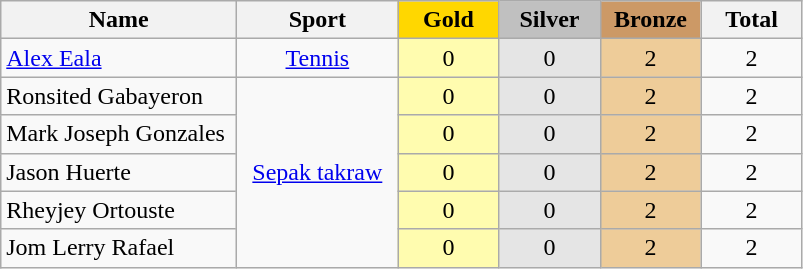<table class="wikitable" style="text-align:center">
<tr>
<th width=150>Name</th>
<th width=100>Sport</th>
<td bgcolor=gold width=60><strong>Gold</strong></td>
<td bgcolor=silver width=60><strong>Silver</strong></td>
<td bgcolor=#cc9966 width=60><strong>Bronze</strong></td>
<th width=60>Total</th>
</tr>
<tr>
<td align=left><a href='#'>Alex Eala</a></td>
<td><a href='#'>Tennis</a></td>
<td bgcolor=#fffcaf>0</td>
<td bgcolor=#e5e5e5>0</td>
<td bgcolor=#eecc99>2</td>
<td>2</td>
</tr>
<tr>
<td align=left>Ronsited Gabayeron</td>
<td rowspan=5><a href='#'>Sepak takraw</a></td>
<td bgcolor=#fffcaf>0</td>
<td bgcolor=#e5e5e5>0</td>
<td bgcolor=#eecc99>2</td>
<td>2</td>
</tr>
<tr>
<td align=left>Mark Joseph Gonzales</td>
<td bgcolor=#fffcaf>0</td>
<td bgcolor=#e5e5e5>0</td>
<td bgcolor=#eecc99>2</td>
<td>2</td>
</tr>
<tr>
<td align=left>Jason Huerte</td>
<td bgcolor=#fffcaf>0</td>
<td bgcolor=#e5e5e5>0</td>
<td bgcolor=#eecc99>2</td>
<td>2</td>
</tr>
<tr>
<td align=left>Rheyjey Ortouste</td>
<td bgcolor=#fffcaf>0</td>
<td bgcolor=#e5e5e5>0</td>
<td bgcolor=#eecc99>2</td>
<td>2</td>
</tr>
<tr>
<td align=left>Jom Lerry Rafael</td>
<td bgcolor=#fffcaf>0</td>
<td bgcolor=#e5e5e5>0</td>
<td bgcolor=#eecc99>2</td>
<td>2</td>
</tr>
</table>
